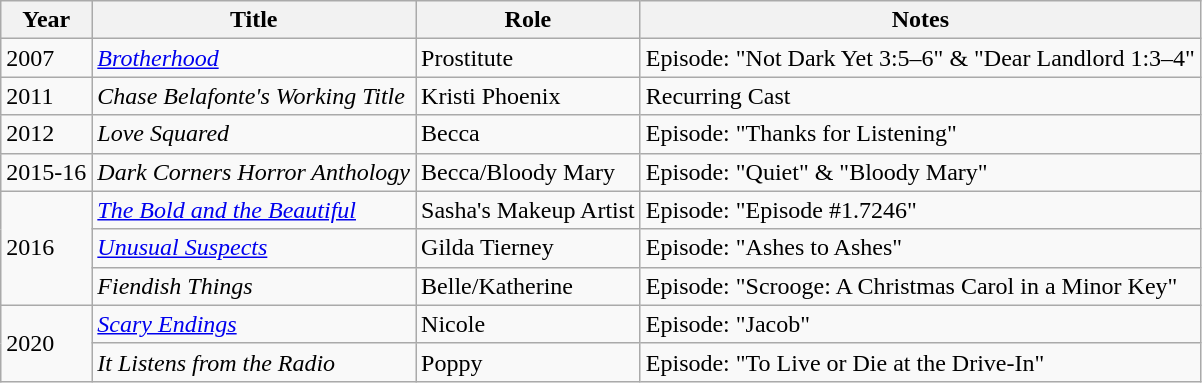<table class="wikitable plainrowheaders sortable" style="margin-right: 0;">
<tr>
<th>Year</th>
<th>Title</th>
<th>Role</th>
<th>Notes</th>
</tr>
<tr>
<td>2007</td>
<td><em><a href='#'>Brotherhood</a></em></td>
<td>Prostitute</td>
<td>Episode: "Not Dark Yet 3:5–6" & "Dear Landlord 1:3–4"</td>
</tr>
<tr>
<td>2011</td>
<td><em>Chase Belafonte's Working Title</em></td>
<td>Kristi Phoenix</td>
<td>Recurring Cast</td>
</tr>
<tr>
<td rowspan=1>2012</td>
<td><em>Love Squared</em></td>
<td>Becca</td>
<td>Episode: "Thanks for Listening"</td>
</tr>
<tr>
<td>2015-16</td>
<td><em>Dark Corners Horror Anthology</em></td>
<td>Becca/Bloody Mary</td>
<td>Episode: "Quiet" & "Bloody Mary"</td>
</tr>
<tr>
<td rowspan=3>2016</td>
<td><em><a href='#'>The Bold and the Beautiful</a></em></td>
<td>Sasha's Makeup Artist</td>
<td>Episode: "Episode #1.7246"</td>
</tr>
<tr>
<td><em><a href='#'>Unusual Suspects</a></em></td>
<td>Gilda Tierney</td>
<td>Episode: "Ashes to Ashes"</td>
</tr>
<tr>
<td><em>Fiendish Things</em></td>
<td>Belle/Katherine</td>
<td>Episode: "Scrooge: A Christmas Carol in a Minor Key"</td>
</tr>
<tr>
<td rowspan=2>2020</td>
<td><em><a href='#'>Scary Endings</a></em></td>
<td>Nicole</td>
<td>Episode: "Jacob"</td>
</tr>
<tr>
<td><em>It Listens from the Radio</em></td>
<td>Poppy</td>
<td>Episode: "To Live or Die at the Drive-In"</td>
</tr>
</table>
